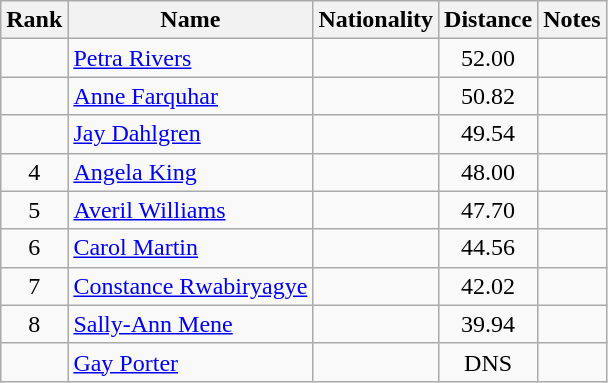<table class="wikitable sortable" style=" text-align:center;">
<tr>
<th scope=col>Rank</th>
<th scope=col>Name</th>
<th scope=col>Nationality</th>
<th scope=col>Distance</th>
<th scope=col>Notes</th>
</tr>
<tr>
<td></td>
<td style="text-align:left;"><a href='#'>Petra Rivers</a></td>
<td style="text-align:left;"></td>
<td>52.00</td>
<td></td>
</tr>
<tr>
<td></td>
<td style="text-align:left;"><a href='#'>Anne Farquhar</a></td>
<td style="text-align:left;"></td>
<td>50.82</td>
<td></td>
</tr>
<tr>
<td></td>
<td style="text-align:left;"><a href='#'>Jay Dahlgren</a></td>
<td style="text-align:left;"></td>
<td>49.54</td>
<td></td>
</tr>
<tr>
<td>4</td>
<td style="text-align:left;"><a href='#'>Angela King</a></td>
<td style="text-align:left;"></td>
<td>48.00</td>
<td></td>
</tr>
<tr>
<td>5</td>
<td style="text-align:left;"><a href='#'>Averil Williams</a></td>
<td style="text-align:left;"></td>
<td>47.70</td>
<td></td>
</tr>
<tr>
<td>6</td>
<td style="text-align:left;"><a href='#'>Carol Martin</a></td>
<td style="text-align:left;"></td>
<td>44.56</td>
<td></td>
</tr>
<tr>
<td>7</td>
<td style="text-align:left;"><a href='#'>Constance Rwabiryagye</a></td>
<td style="text-align:left;"></td>
<td>42.02</td>
<td></td>
</tr>
<tr>
<td>8</td>
<td style="text-align:left;"><a href='#'>Sally-Ann Mene</a></td>
<td style="text-align:left;"></td>
<td>39.94</td>
<td></td>
</tr>
<tr>
<td data-sort-value="9"></td>
<td style="text-align:left;"><a href='#'>Gay Porter</a></td>
<td style="text-align:left;"></td>
<td data-sort-value="00.00">DNS</td>
<td></td>
</tr>
</table>
